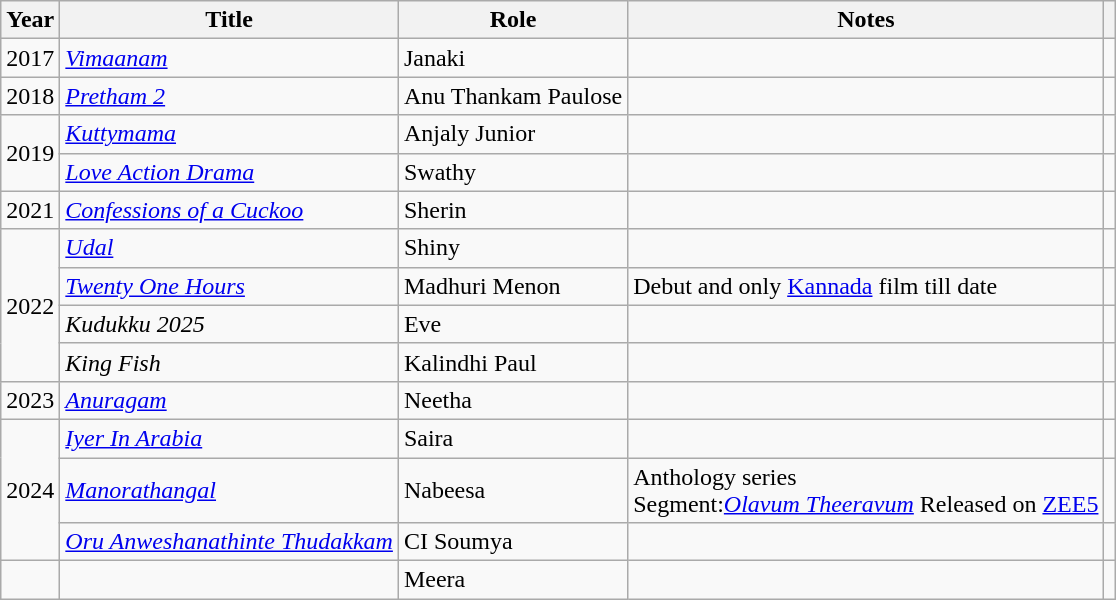<table class="wikitable sortable">
<tr>
<th>Year</th>
<th>Title</th>
<th>Role</th>
<th class="unsortable">Notes</th>
<th class="unsortable"></th>
</tr>
<tr>
<td>2017</td>
<td><em><a href='#'>Vimaanam</a></em></td>
<td>Janaki</td>
<td></td>
<td></td>
</tr>
<tr>
<td>2018</td>
<td><em><a href='#'>Pretham 2</a></em></td>
<td>Anu Thankam Paulose</td>
<td></td>
<td></td>
</tr>
<tr>
<td rowspan=2>2019</td>
<td><em><a href='#'>Kuttymama</a></em></td>
<td>Anjaly Junior</td>
<td></td>
<td></td>
</tr>
<tr>
<td><em><a href='#'>Love Action Drama</a></em></td>
<td>Swathy</td>
<td></td>
<td></td>
</tr>
<tr>
<td>2021</td>
<td><em><a href='#'>Confessions of a Cuckoo</a></em></td>
<td>Sherin</td>
<td></td>
<td></td>
</tr>
<tr>
<td rowspan=4>2022</td>
<td><em><a href='#'>Udal</a></em></td>
<td>Shiny</td>
<td></td>
<td></td>
</tr>
<tr>
<td><em><a href='#'>Twenty One Hours</a></em></td>
<td>Madhuri Menon</td>
<td>Debut and only   <a href='#'>Kannada</a> film till date</td>
<td></td>
</tr>
<tr>
<td><em>Kudukku 2025</em></td>
<td>Eve</td>
<td></td>
<td></td>
</tr>
<tr>
<td><em>King Fish</em></td>
<td>Kalindhi Paul</td>
<td></td>
<td></td>
</tr>
<tr>
<td>2023</td>
<td><em><a href='#'>Anuragam</a></em></td>
<td>Neetha</td>
<td></td>
<td></td>
</tr>
<tr>
<td rowspan="3">2024</td>
<td><em><a href='#'>Iyer In Arabia</a></em></td>
<td>Saira</td>
<td></td>
<td></td>
</tr>
<tr>
<td><em><a href='#'>Manorathangal</a></em></td>
<td>Nabeesa</td>
<td>Anthology series<br>Segment:<em><a href='#'>Olavum Theeravum</a></em> Released on <a href='#'>ZEE5</a></td>
<td></td>
</tr>
<tr>
<td><em><a href='#'>Oru Anweshanathinte Thudakkam</a></em></td>
<td>CI Soumya</td>
<td></td>
<td></td>
</tr>
<tr>
<td></td>
<td></td>
<td>Meera</td>
<td></td>
<td></td>
</tr>
</table>
